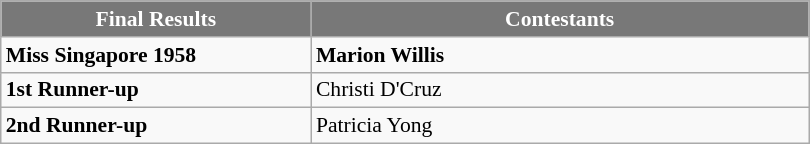<table class="wikitable sortable" style="font-size: 90%;">
<tr>
<th width="200" style="background-color:#787878;color:#FFFFFF;">Final Results</th>
<th width="325" style="background-color:#787878;color:#FFFFFF;">Contestants</th>
</tr>
<tr>
<td><strong>Miss Singapore 1958</strong></td>
<td><strong>Marion Willis</strong></td>
</tr>
<tr>
<td><strong>1st Runner-up</strong></td>
<td>Christi D'Cruz</td>
</tr>
<tr>
<td><strong>2nd Runner-up</strong></td>
<td>Patricia Yong</td>
</tr>
</table>
